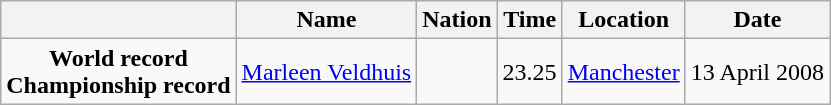<table class=wikitable style=text-align:center>
<tr>
<th></th>
<th>Name</th>
<th>Nation</th>
<th>Time</th>
<th>Location</th>
<th>Date</th>
</tr>
<tr>
<td><strong>World record</strong><br><strong>Championship record</strong></td>
<td><a href='#'>Marleen Veldhuis</a></td>
<td></td>
<td align=left>23.25</td>
<td><a href='#'>Manchester</a></td>
<td>13 April 2008</td>
</tr>
</table>
